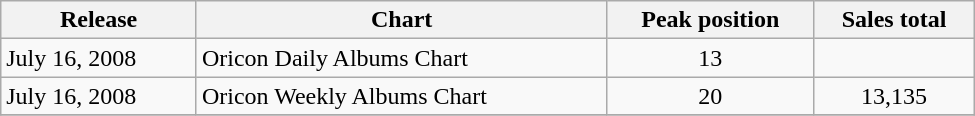<table class="wikitable" width="650px">
<tr>
<th>Release</th>
<th>Chart</th>
<th>Peak position</th>
<th>Sales total</th>
</tr>
<tr>
<td>July 16, 2008</td>
<td>Oricon Daily Albums Chart</td>
<td align="center">13</td>
<td align="left"></td>
</tr>
<tr>
<td>July 16, 2008</td>
<td>Oricon Weekly Albums Chart</td>
<td align="center">20</td>
<td align="center">13,135</td>
</tr>
<tr>
</tr>
</table>
